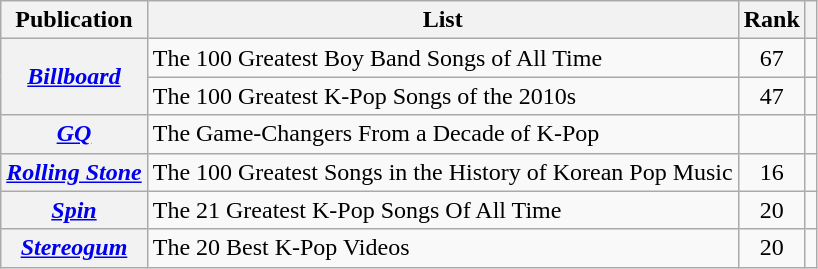<table class="wikitable sortable plainrowheaders">
<tr>
<th scope="col">Publication</th>
<th scope="col" class="unsortable">List</th>
<th scope="col">Rank</th>
<th scope="col" class="unsortable"></th>
</tr>
<tr>
<th scope="row" rowspan="2"><em><a href='#'>Billboard</a></em></th>
<td>The 100 Greatest Boy Band Songs of All Time</td>
<td style="text-align:center">67</td>
<td style="text-align:center"></td>
</tr>
<tr>
<td>The 100 Greatest K-Pop Songs of the 2010s</td>
<td style="text-align:center">47</td>
<td style="text-align:center"></td>
</tr>
<tr>
<th scope="row"><em><a href='#'>GQ</a></em></th>
<td>The Game-Changers From a Decade of K-Pop</td>
<td></td>
<td style="text-align:center"></td>
</tr>
<tr>
<th scope="row"><em><a href='#'>Rolling Stone</a></em></th>
<td>The 100 Greatest Songs in the History of Korean Pop Music</td>
<td style="text-align:center">16</td>
<td style="text-align:center"></td>
</tr>
<tr>
<th scope="row"><em><a href='#'>Spin</a></em></th>
<td>The 21 Greatest K-Pop Songs Of All Time</td>
<td style="text-align:center">20</td>
<td style="text-align:center"></td>
</tr>
<tr>
<th scope="row"><em><a href='#'>Stereogum</a></em></th>
<td>The 20 Best K-Pop Videos</td>
<td style="text-align:center">20</td>
<td style="text-align:center"></td>
</tr>
</table>
